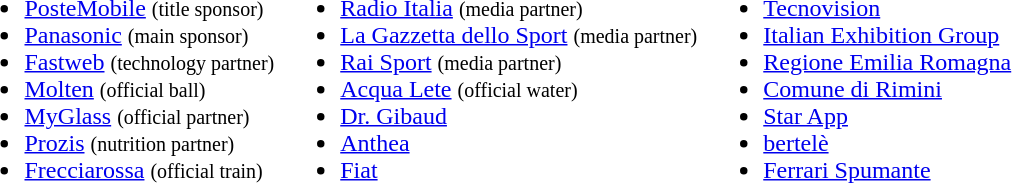<table>
<tr style="vertical-align: top;">
<td><br><ul><li><a href='#'>PosteMobile</a> <small>(title sponsor)</small></li><li><a href='#'>Panasonic</a> <small>(main sponsor)</small></li><li><a href='#'>Fastweb</a> <small>(technology partner)</small></li><li><a href='#'>Molten</a> <small>(official ball)</small></li><li><a href='#'>MyGlass</a> <small>(official partner)</small></li><li><a href='#'>Prozis</a> <small>(nutrition partner)</small></li><li><a href='#'>Frecciarossa</a> <small>(official train)</small></li></ul></td>
<td><br><ul><li><a href='#'>Radio Italia</a> <small>(media partner)</small></li><li><a href='#'>La Gazzetta dello Sport</a> <small>(media partner)</small></li><li><a href='#'>Rai Sport</a> <small>(media partner)</small></li><li><a href='#'>Acqua Lete</a> <small>(official water)</small></li><li><a href='#'>Dr. Gibaud</a></li><li><a href='#'>Anthea</a></li><li><a href='#'>Fiat</a></li></ul></td>
<td><br><ul><li><a href='#'>Tecnovision</a></li><li><a href='#'>Italian Exhibition Group</a></li><li><a href='#'>Regione Emilia Romagna</a></li><li><a href='#'>Comune di Rimini</a></li><li><a href='#'>Star App</a></li><li><a href='#'>bertelè</a></li><li><a href='#'>Ferrari Spumante</a></li></ul></td>
</tr>
</table>
